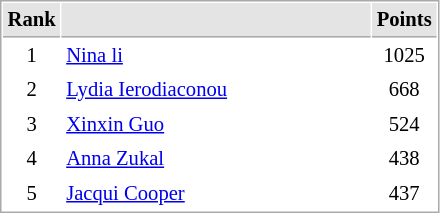<table cellspacing="1" cellpadding="3" style="border:1px solid #AAAAAA;font-size:86%">
<tr bgcolor="#E4E4E4">
<th style="border-bottom:1px solid #AAAAAA" width=10>Rank</th>
<th style="border-bottom:1px solid #AAAAAA" width=200></th>
<th style="border-bottom:1px solid #AAAAAA" width=20>Points</th>
</tr>
<tr>
<td align="center">1</td>
<td> <a href='#'>Nina li</a></td>
<td align=center>1025</td>
</tr>
<tr>
<td align="center">2</td>
<td> <a href='#'>Lydia Ierodiaconou</a></td>
<td align=center>668</td>
</tr>
<tr>
<td align="center">3</td>
<td> <a href='#'>Xinxin Guo</a></td>
<td align=center>524</td>
</tr>
<tr>
<td align="center">4</td>
<td> <a href='#'>Anna Zukal</a></td>
<td align=center>438</td>
</tr>
<tr>
<td align="center">5</td>
<td> <a href='#'>Jacqui Cooper</a></td>
<td align=center>437</td>
</tr>
</table>
